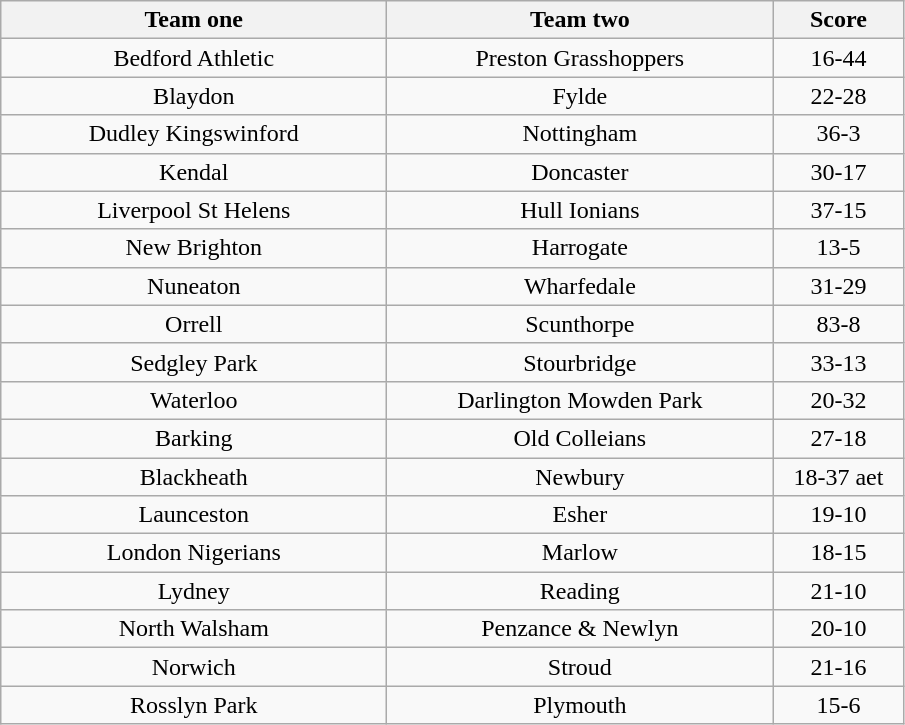<table class="wikitable" style="text-align: center">
<tr>
<th width=250>Team one</th>
<th width=250>Team two</th>
<th width=80>Score</th>
</tr>
<tr>
<td>Bedford Athletic</td>
<td>Preston Grasshoppers</td>
<td>16-44</td>
</tr>
<tr>
<td>Blaydon</td>
<td>Fylde</td>
<td>22-28</td>
</tr>
<tr>
<td>Dudley Kingswinford</td>
<td>Nottingham</td>
<td>36-3</td>
</tr>
<tr>
<td>Kendal</td>
<td>Doncaster</td>
<td>30-17</td>
</tr>
<tr>
<td>Liverpool St Helens</td>
<td>Hull Ionians</td>
<td>37-15</td>
</tr>
<tr>
<td>New Brighton</td>
<td>Harrogate</td>
<td>13-5</td>
</tr>
<tr>
<td>Nuneaton</td>
<td>Wharfedale</td>
<td>31-29</td>
</tr>
<tr>
<td>Orrell</td>
<td>Scunthorpe</td>
<td>83-8</td>
</tr>
<tr>
<td>Sedgley Park</td>
<td>Stourbridge</td>
<td>33-13</td>
</tr>
<tr>
<td>Waterloo</td>
<td>Darlington Mowden Park</td>
<td>20-32</td>
</tr>
<tr>
<td>Barking</td>
<td>Old Colleians</td>
<td>27-18</td>
</tr>
<tr>
<td>Blackheath</td>
<td>Newbury</td>
<td>18-37 aet</td>
</tr>
<tr>
<td>Launceston</td>
<td>Esher</td>
<td>19-10</td>
</tr>
<tr>
<td>London Nigerians</td>
<td>Marlow</td>
<td>18-15</td>
</tr>
<tr>
<td>Lydney</td>
<td>Reading</td>
<td>21-10</td>
</tr>
<tr>
<td>North Walsham</td>
<td>Penzance & Newlyn</td>
<td>20-10</td>
</tr>
<tr>
<td>Norwich</td>
<td>Stroud</td>
<td>21-16</td>
</tr>
<tr>
<td>Rosslyn Park</td>
<td>Plymouth</td>
<td>15-6</td>
</tr>
</table>
